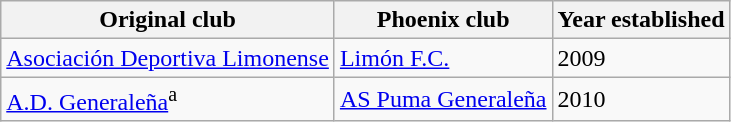<table class="wikitable">
<tr>
<th>Original club</th>
<th>Phoenix club</th>
<th>Year established</th>
</tr>
<tr>
<td><a href='#'>Asociación Deportiva Limonense</a></td>
<td><a href='#'>Limón F.C.</a></td>
<td>2009</td>
</tr>
<tr>
<td><a href='#'>A.D. Generaleña</a><sup>a</sup></td>
<td><a href='#'>AS Puma Generaleña</a></td>
<td>2010</td>
</tr>
</table>
